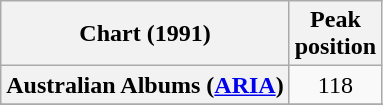<table class="wikitable sortable plainrowheaders">
<tr>
<th>Chart (1991)</th>
<th>Peak<br>position</th>
</tr>
<tr>
<th scope="row">Australian Albums (<a href='#'>ARIA</a>)</th>
<td align="center">118</td>
</tr>
<tr>
</tr>
<tr>
</tr>
<tr>
</tr>
</table>
